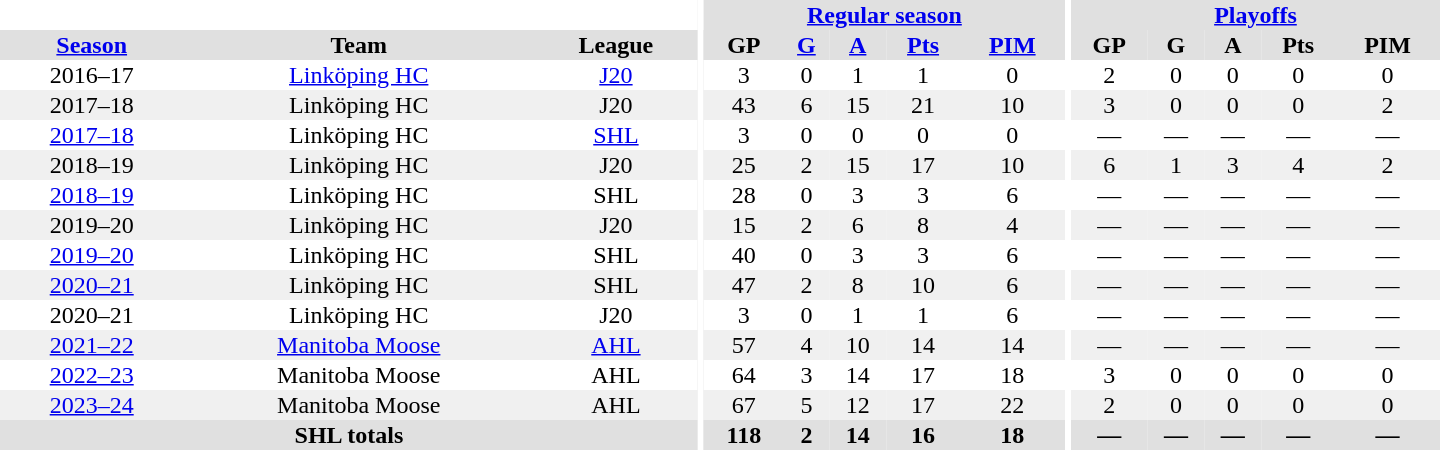<table border="0" cellpadding="1" cellspacing="0" style="text-align:center; width:60em">
<tr bgcolor="#e0e0e0">
<th colspan="3" bgcolor="#ffffff"></th>
<th rowspan="99" bgcolor="#ffffff"></th>
<th colspan="5"><a href='#'>Regular season</a></th>
<th rowspan="99" bgcolor="#ffffff"></th>
<th colspan="5"><a href='#'>Playoffs</a></th>
</tr>
<tr bgcolor="#e0e0e0">
<th><a href='#'>Season</a></th>
<th>Team</th>
<th>League</th>
<th>GP</th>
<th><a href='#'>G</a></th>
<th><a href='#'>A</a></th>
<th><a href='#'>Pts</a></th>
<th><a href='#'>PIM</a></th>
<th>GP</th>
<th>G</th>
<th>A</th>
<th>Pts</th>
<th>PIM</th>
</tr>
<tr>
<td>2016–17</td>
<td><a href='#'>Linköping HC</a></td>
<td><a href='#'>J20</a></td>
<td>3</td>
<td>0</td>
<td>1</td>
<td>1</td>
<td>0</td>
<td>2</td>
<td>0</td>
<td>0</td>
<td>0</td>
<td>0</td>
</tr>
<tr style="background:#f0f0f0;">
<td>2017–18</td>
<td>Linköping HC</td>
<td>J20</td>
<td>43</td>
<td>6</td>
<td>15</td>
<td>21</td>
<td>10</td>
<td>3</td>
<td>0</td>
<td>0</td>
<td>0</td>
<td>2</td>
</tr>
<tr>
<td><a href='#'>2017–18</a></td>
<td>Linköping HC</td>
<td><a href='#'>SHL</a></td>
<td>3</td>
<td>0</td>
<td>0</td>
<td>0</td>
<td>0</td>
<td>—</td>
<td>—</td>
<td>—</td>
<td>—</td>
<td>—</td>
</tr>
<tr style="background:#f0f0f0;">
<td>2018–19</td>
<td>Linköping HC</td>
<td>J20</td>
<td>25</td>
<td>2</td>
<td>15</td>
<td>17</td>
<td>10</td>
<td>6</td>
<td>1</td>
<td>3</td>
<td>4</td>
<td>2</td>
</tr>
<tr>
<td><a href='#'>2018–19</a></td>
<td>Linköping HC</td>
<td>SHL</td>
<td>28</td>
<td>0</td>
<td>3</td>
<td>3</td>
<td>6</td>
<td>—</td>
<td>—</td>
<td>—</td>
<td>—</td>
<td>—</td>
</tr>
<tr style="background:#f0f0f0;">
<td>2019–20</td>
<td>Linköping HC</td>
<td>J20</td>
<td>15</td>
<td>2</td>
<td>6</td>
<td>8</td>
<td>4</td>
<td>—</td>
<td>—</td>
<td>—</td>
<td>—</td>
<td>—</td>
</tr>
<tr>
<td><a href='#'>2019–20</a></td>
<td>Linköping HC</td>
<td>SHL</td>
<td>40</td>
<td>0</td>
<td>3</td>
<td>3</td>
<td>6</td>
<td>—</td>
<td>—</td>
<td>—</td>
<td>—</td>
<td>—</td>
</tr>
<tr style="background:#f0f0f0;">
<td><a href='#'>2020–21</a></td>
<td>Linköping HC</td>
<td>SHL</td>
<td>47</td>
<td>2</td>
<td>8</td>
<td>10</td>
<td>6</td>
<td>—</td>
<td>—</td>
<td>—</td>
<td>—</td>
<td>—</td>
</tr>
<tr>
<td>2020–21</td>
<td>Linköping HC</td>
<td>J20</td>
<td>3</td>
<td>0</td>
<td>1</td>
<td>1</td>
<td>6</td>
<td>—</td>
<td>—</td>
<td>—</td>
<td>—</td>
<td>—</td>
</tr>
<tr style="background:#f0f0f0;">
<td><a href='#'>2021–22</a></td>
<td><a href='#'>Manitoba Moose</a></td>
<td><a href='#'>AHL</a></td>
<td>57</td>
<td>4</td>
<td>10</td>
<td>14</td>
<td>14</td>
<td>—</td>
<td>—</td>
<td>—</td>
<td>—</td>
<td>—</td>
</tr>
<tr>
<td><a href='#'>2022–23</a></td>
<td>Manitoba Moose</td>
<td>AHL</td>
<td>64</td>
<td>3</td>
<td>14</td>
<td>17</td>
<td>18</td>
<td>3</td>
<td>0</td>
<td>0</td>
<td>0</td>
<td>0</td>
</tr>
<tr style="background:#f0f0f0;">
<td><a href='#'>2023–24</a></td>
<td>Manitoba Moose</td>
<td>AHL</td>
<td>67</td>
<td>5</td>
<td>12</td>
<td>17</td>
<td>22</td>
<td>2</td>
<td>0</td>
<td>0</td>
<td>0</td>
<td>0</td>
</tr>
<tr bgcolor="#e0e0e0">
<th colspan="3">SHL totals</th>
<th>118</th>
<th>2</th>
<th>14</th>
<th>16</th>
<th>18</th>
<th>—</th>
<th>—</th>
<th>—</th>
<th>—</th>
<th>—</th>
</tr>
</table>
